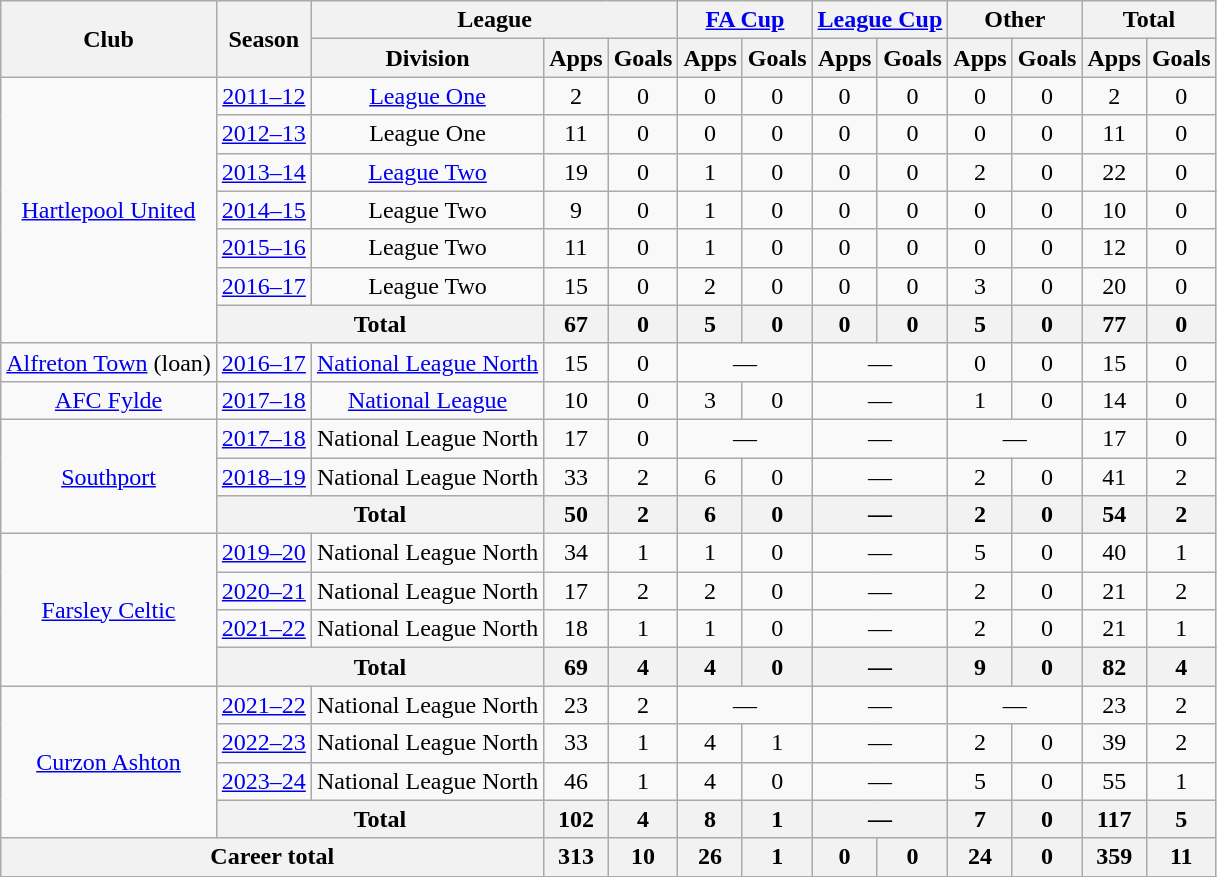<table class="wikitable" style="text-align: center">
<tr>
<th rowspan="2">Club</th>
<th rowspan="2">Season</th>
<th colspan="3">League</th>
<th colspan="2"><a href='#'>FA Cup</a></th>
<th colspan="2"><a href='#'>League Cup</a></th>
<th colspan="2">Other</th>
<th colspan="2">Total</th>
</tr>
<tr>
<th>Division</th>
<th>Apps</th>
<th>Goals</th>
<th>Apps</th>
<th>Goals</th>
<th>Apps</th>
<th>Goals</th>
<th>Apps</th>
<th>Goals</th>
<th>Apps</th>
<th>Goals</th>
</tr>
<tr>
<td rowspan="7"><a href='#'>Hartlepool United</a></td>
<td><a href='#'>2011–12</a></td>
<td><a href='#'>League One</a></td>
<td>2</td>
<td>0</td>
<td>0</td>
<td>0</td>
<td>0</td>
<td>0</td>
<td>0</td>
<td>0</td>
<td>2</td>
<td>0</td>
</tr>
<tr>
<td><a href='#'>2012–13</a></td>
<td>League One</td>
<td>11</td>
<td>0</td>
<td>0</td>
<td>0</td>
<td>0</td>
<td>0</td>
<td>0</td>
<td>0</td>
<td>11</td>
<td>0</td>
</tr>
<tr>
<td><a href='#'>2013–14</a></td>
<td><a href='#'>League Two</a></td>
<td>19</td>
<td>0</td>
<td>1</td>
<td>0</td>
<td>0</td>
<td>0</td>
<td>2</td>
<td>0</td>
<td>22</td>
<td>0</td>
</tr>
<tr>
<td><a href='#'>2014–15</a></td>
<td>League Two</td>
<td>9</td>
<td>0</td>
<td>1</td>
<td>0</td>
<td>0</td>
<td>0</td>
<td>0</td>
<td>0</td>
<td>10</td>
<td>0</td>
</tr>
<tr>
<td><a href='#'>2015–16</a></td>
<td>League Two</td>
<td>11</td>
<td>0</td>
<td>1</td>
<td>0</td>
<td>0</td>
<td>0</td>
<td>0</td>
<td>0</td>
<td>12</td>
<td>0</td>
</tr>
<tr>
<td><a href='#'>2016–17</a></td>
<td>League Two</td>
<td>15</td>
<td>0</td>
<td>2</td>
<td>0</td>
<td>0</td>
<td>0</td>
<td>3</td>
<td>0</td>
<td>20</td>
<td>0</td>
</tr>
<tr>
<th colspan="2">Total</th>
<th>67</th>
<th>0</th>
<th>5</th>
<th>0</th>
<th>0</th>
<th>0</th>
<th>5</th>
<th>0</th>
<th>77</th>
<th>0</th>
</tr>
<tr>
<td><a href='#'>Alfreton Town</a> (loan)</td>
<td><a href='#'>2016–17</a></td>
<td><a href='#'>National League North</a></td>
<td>15</td>
<td>0</td>
<td colspan="2">—</td>
<td colspan="2">—</td>
<td>0</td>
<td>0</td>
<td>15</td>
<td>0</td>
</tr>
<tr>
<td><a href='#'>AFC Fylde</a></td>
<td><a href='#'>2017–18</a></td>
<td><a href='#'>National League</a></td>
<td>10</td>
<td>0</td>
<td>3</td>
<td>0</td>
<td colspan="2">—</td>
<td>1</td>
<td>0</td>
<td>14</td>
<td>0</td>
</tr>
<tr>
<td rowspan="3"><a href='#'>Southport</a></td>
<td><a href='#'>2017–18</a></td>
<td>National League North</td>
<td>17</td>
<td>0</td>
<td colspan="2">—</td>
<td colspan="2">—</td>
<td colspan="2">—</td>
<td>17</td>
<td>0</td>
</tr>
<tr>
<td><a href='#'>2018–19</a></td>
<td>National League North</td>
<td>33</td>
<td>2</td>
<td>6</td>
<td>0</td>
<td colspan="2">—</td>
<td>2</td>
<td>0</td>
<td>41</td>
<td>2</td>
</tr>
<tr>
<th colspan="2">Total</th>
<th>50</th>
<th>2</th>
<th>6</th>
<th>0</th>
<th colspan="2">—</th>
<th>2</th>
<th>0</th>
<th>54</th>
<th>2</th>
</tr>
<tr>
<td rowspan="4"><a href='#'>Farsley Celtic</a></td>
<td><a href='#'>2019–20</a></td>
<td>National League North</td>
<td>34</td>
<td>1</td>
<td>1</td>
<td>0</td>
<td colspan="2">—</td>
<td>5</td>
<td>0</td>
<td>40</td>
<td>1</td>
</tr>
<tr>
<td><a href='#'>2020–21</a></td>
<td>National League North</td>
<td>17</td>
<td>2</td>
<td>2</td>
<td>0</td>
<td colspan="2">—</td>
<td>2</td>
<td>0</td>
<td>21</td>
<td>2</td>
</tr>
<tr>
<td><a href='#'>2021–22</a></td>
<td>National League North</td>
<td>18</td>
<td>1</td>
<td>1</td>
<td>0</td>
<td colspan="2">—</td>
<td>2</td>
<td>0</td>
<td>21</td>
<td>1</td>
</tr>
<tr>
<th colspan="2">Total</th>
<th>69</th>
<th>4</th>
<th>4</th>
<th>0</th>
<th colspan="2">—</th>
<th>9</th>
<th>0</th>
<th>82</th>
<th>4</th>
</tr>
<tr>
<td rowspan="4"><a href='#'>Curzon Ashton</a></td>
<td><a href='#'>2021–22</a></td>
<td>National League North</td>
<td>23</td>
<td>2</td>
<td colspan="2">—</td>
<td colspan="2">—</td>
<td colspan="2">—</td>
<td>23</td>
<td>2</td>
</tr>
<tr>
<td><a href='#'>2022–23</a></td>
<td>National League North</td>
<td>33</td>
<td>1</td>
<td>4</td>
<td>1</td>
<td colspan="2">—</td>
<td>2</td>
<td>0</td>
<td>39</td>
<td>2</td>
</tr>
<tr>
<td><a href='#'>2023–24</a></td>
<td>National League North</td>
<td>46</td>
<td>1</td>
<td>4</td>
<td>0</td>
<td colspan="2">—</td>
<td>5</td>
<td>0</td>
<td>55</td>
<td>1</td>
</tr>
<tr>
<th colspan="2">Total</th>
<th>102</th>
<th>4</th>
<th>8</th>
<th>1</th>
<th colspan="2">—</th>
<th>7</th>
<th>0</th>
<th>117</th>
<th>5</th>
</tr>
<tr>
<th colspan="3">Career total</th>
<th>313</th>
<th>10</th>
<th>26</th>
<th>1</th>
<th>0</th>
<th>0</th>
<th>24</th>
<th>0</th>
<th>359</th>
<th>11</th>
</tr>
</table>
